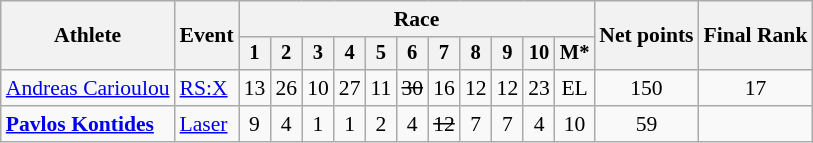<table class="wikitable" style="font-size:90%">
<tr>
<th rowspan="2">Athlete</th>
<th rowspan="2">Event</th>
<th colspan=11>Race</th>
<th rowspan=2>Net points</th>
<th rowspan=2>Final Rank</th>
</tr>
<tr style="font-size:95%">
<th>1</th>
<th>2</th>
<th>3</th>
<th>4</th>
<th>5</th>
<th>6</th>
<th>7</th>
<th>8</th>
<th>9</th>
<th>10</th>
<th>M*</th>
</tr>
<tr align=center>
<td align=left><a href='#'>Andreas Carioulou</a></td>
<td align=left><a href='#'>RS:X</a></td>
<td>13</td>
<td>26</td>
<td>10</td>
<td>27</td>
<td>11</td>
<td><s>30</s></td>
<td>16</td>
<td>12</td>
<td>12</td>
<td>23</td>
<td>EL</td>
<td>150</td>
<td>17</td>
</tr>
<tr align=center>
<td align=left><strong><a href='#'>Pavlos Kontides</a></strong></td>
<td align=left><a href='#'>Laser</a></td>
<td>9</td>
<td>4</td>
<td>1</td>
<td>1</td>
<td>2</td>
<td>4</td>
<td><s>12</s></td>
<td>7</td>
<td>7</td>
<td>4</td>
<td>10</td>
<td>59</td>
<td></td>
</tr>
</table>
